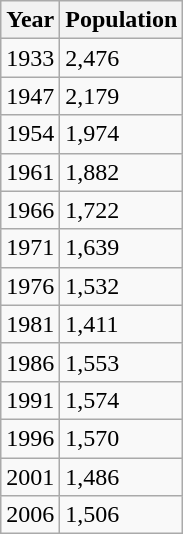<table class="wikitable">
<tr>
<th>Year</th>
<th>Population</th>
</tr>
<tr>
<td>1933</td>
<td>2,476</td>
</tr>
<tr>
<td>1947</td>
<td>2,179</td>
</tr>
<tr>
<td>1954</td>
<td>1,974</td>
</tr>
<tr>
<td>1961</td>
<td>1,882</td>
</tr>
<tr>
<td>1966</td>
<td>1,722</td>
</tr>
<tr>
<td>1971</td>
<td>1,639</td>
</tr>
<tr>
<td>1976</td>
<td>1,532</td>
</tr>
<tr>
<td>1981</td>
<td>1,411</td>
</tr>
<tr>
<td>1986</td>
<td>1,553</td>
</tr>
<tr>
<td>1991</td>
<td>1,574</td>
</tr>
<tr>
<td>1996</td>
<td>1,570</td>
</tr>
<tr>
<td>2001</td>
<td>1,486</td>
</tr>
<tr>
<td>2006</td>
<td>1,506</td>
</tr>
</table>
